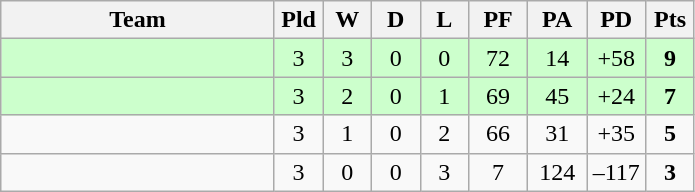<table class="wikitable" style="text-align:center;">
<tr>
<th width=175>Team</th>
<th width=25 abbr="Played">Pld</th>
<th width=25 abbr="Won">W</th>
<th width=25 abbr="Drawn">D</th>
<th width=25 abbr="Lost">L</th>
<th width=32 abbr="Points for">PF</th>
<th width=32 abbr="Points against">PA</th>
<th width=32 abbr="Points difference">PD</th>
<th width=25 abbr="Points">Pts</th>
</tr>
<tr bgcolor=ccffcc>
<td align=left></td>
<td>3</td>
<td>3</td>
<td>0</td>
<td>0</td>
<td>72</td>
<td>14</td>
<td>+58</td>
<td><strong>9</strong></td>
</tr>
<tr bgcolor=ccffcc>
<td align=left></td>
<td>3</td>
<td>2</td>
<td>0</td>
<td>1</td>
<td>69</td>
<td>45</td>
<td>+24</td>
<td><strong>7</strong></td>
</tr>
<tr>
<td align=left></td>
<td>3</td>
<td>1</td>
<td>0</td>
<td>2</td>
<td>66</td>
<td>31</td>
<td>+35</td>
<td><strong>5</strong></td>
</tr>
<tr>
<td align=left></td>
<td>3</td>
<td>0</td>
<td>0</td>
<td>3</td>
<td>7</td>
<td>124</td>
<td>–117</td>
<td><strong>3</strong></td>
</tr>
</table>
